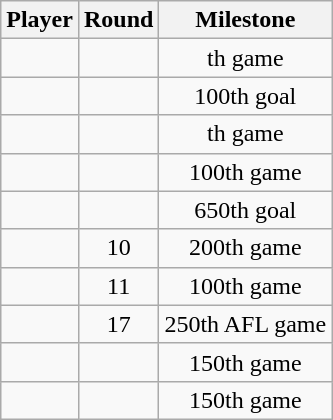<table class="wikitable sortable">
<tr>
<th>Player</th>
<th>Round</th>
<th>Milestone</th>
</tr>
<tr>
<td></td>
<td align="center"></td>
<td align="center">th game</td>
</tr>
<tr>
<td></td>
<td align="center"></td>
<td align="center">100th goal</td>
</tr>
<tr>
<td></td>
<td align="center"></td>
<td align="center">th game</td>
</tr>
<tr>
<td></td>
<td align="center"></td>
<td align="center">100th game</td>
</tr>
<tr>
<td></td>
<td align="center"></td>
<td align="center">650th goal</td>
</tr>
<tr>
<td></td>
<td align="center">10</td>
<td align="center">200th game</td>
</tr>
<tr>
<td></td>
<td align="center">11</td>
<td align="center">100th game</td>
</tr>
<tr>
<td></td>
<td align="center">17</td>
<td align="center">250th AFL game</td>
</tr>
<tr>
<td></td>
<td align="center"></td>
<td align="center">150th game</td>
</tr>
<tr>
<td></td>
<td align="center"></td>
<td align="center">150th game</td>
</tr>
</table>
